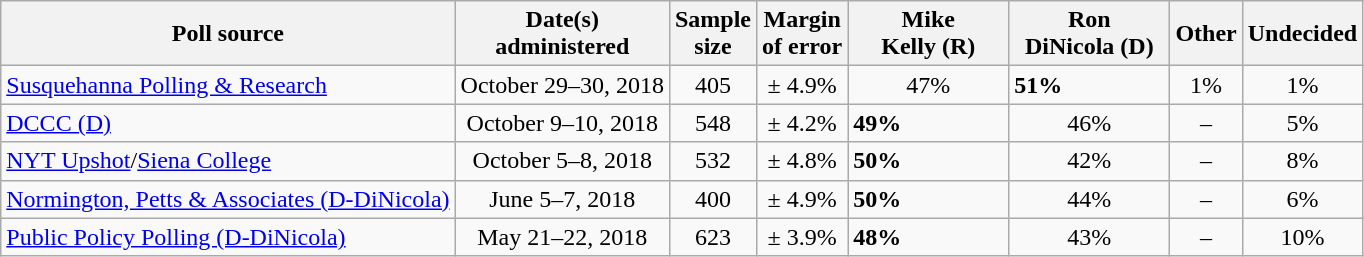<table class="wikitable">
<tr>
<th>Poll source</th>
<th>Date(s)<br>administered</th>
<th>Sample<br>size</th>
<th>Margin<br>of error</th>
<th style="width:100px;">Mike<br>Kelly (R)</th>
<th style="width:100px;">Ron<br>DiNicola (D)</th>
<th>Other</th>
<th>Undecided</th>
</tr>
<tr>
<td><a href='#'>Susquehanna Polling & Research</a></td>
<td align=center>October 29–30, 2018</td>
<td align=center>405</td>
<td align=center>± 4.9%</td>
<td align=center>47%</td>
<td><strong>51%</strong></td>
<td align=center>1%</td>
<td align=center>1%</td>
</tr>
<tr>
<td><a href='#'>DCCC (D)</a></td>
<td align=center>October 9–10, 2018</td>
<td align=center>548</td>
<td align=center>± 4.2%</td>
<td><strong>49%</strong></td>
<td align=center>46%</td>
<td align=center>–</td>
<td align=center>5%</td>
</tr>
<tr>
<td><a href='#'>NYT Upshot</a>/<a href='#'>Siena College</a></td>
<td align=center>October 5–8, 2018</td>
<td align=center>532</td>
<td align=center>± 4.8%</td>
<td><strong>50%</strong></td>
<td align=center>42%</td>
<td align=center>–</td>
<td align=center>8%</td>
</tr>
<tr>
<td><a href='#'>Normington, Petts & Associates (D-DiNicola)</a></td>
<td align=center>June 5–7, 2018</td>
<td align=center>400</td>
<td align=center>± 4.9%</td>
<td><strong>50%</strong></td>
<td align=center>44%</td>
<td align=center>–</td>
<td align=center>6%</td>
</tr>
<tr>
<td><a href='#'>Public Policy Polling (D-DiNicola)</a></td>
<td align=center>May 21–22, 2018</td>
<td align=center>623</td>
<td align=center>± 3.9%</td>
<td><strong>48%</strong></td>
<td align=center>43%</td>
<td align=center>–</td>
<td align=center>10%</td>
</tr>
</table>
